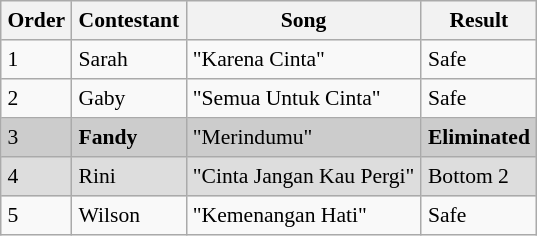<table border="8" cellpadding="4" cellspacing="0" style="margin:  1em 1em 1em 0; background: #f9f9f9; border: 1px #aaa  solid; border-collapse: collapse; font-size: 90%;">
<tr style="background:#f2f2f2;">
<th>Order</th>
<th>Contestant</th>
<th>Song </th>
<th>Result</th>
</tr>
<tr>
<td>1</td>
<td>Sarah</td>
<td>"Karena Cinta" </td>
<td>Safe</td>
</tr>
<tr>
<td>2</td>
<td>Gaby</td>
<td>"Semua Untuk Cinta"</td>
<td>Safe</td>
</tr>
<tr style="background:#ccc;">
<td>3</td>
<td><strong>Fandy</strong></td>
<td>"Merindumu" </td>
<td><strong>Eliminated</strong></td>
</tr>
<tr style="background:#ddd;">
<td>4</td>
<td>Rini</td>
<td>"Cinta Jangan Kau Pergi" </td>
<td>Bottom 2</td>
</tr>
<tr>
<td>5</td>
<td>Wilson</td>
<td>"Kemenangan Hati" </td>
<td>Safe</td>
</tr>
</table>
